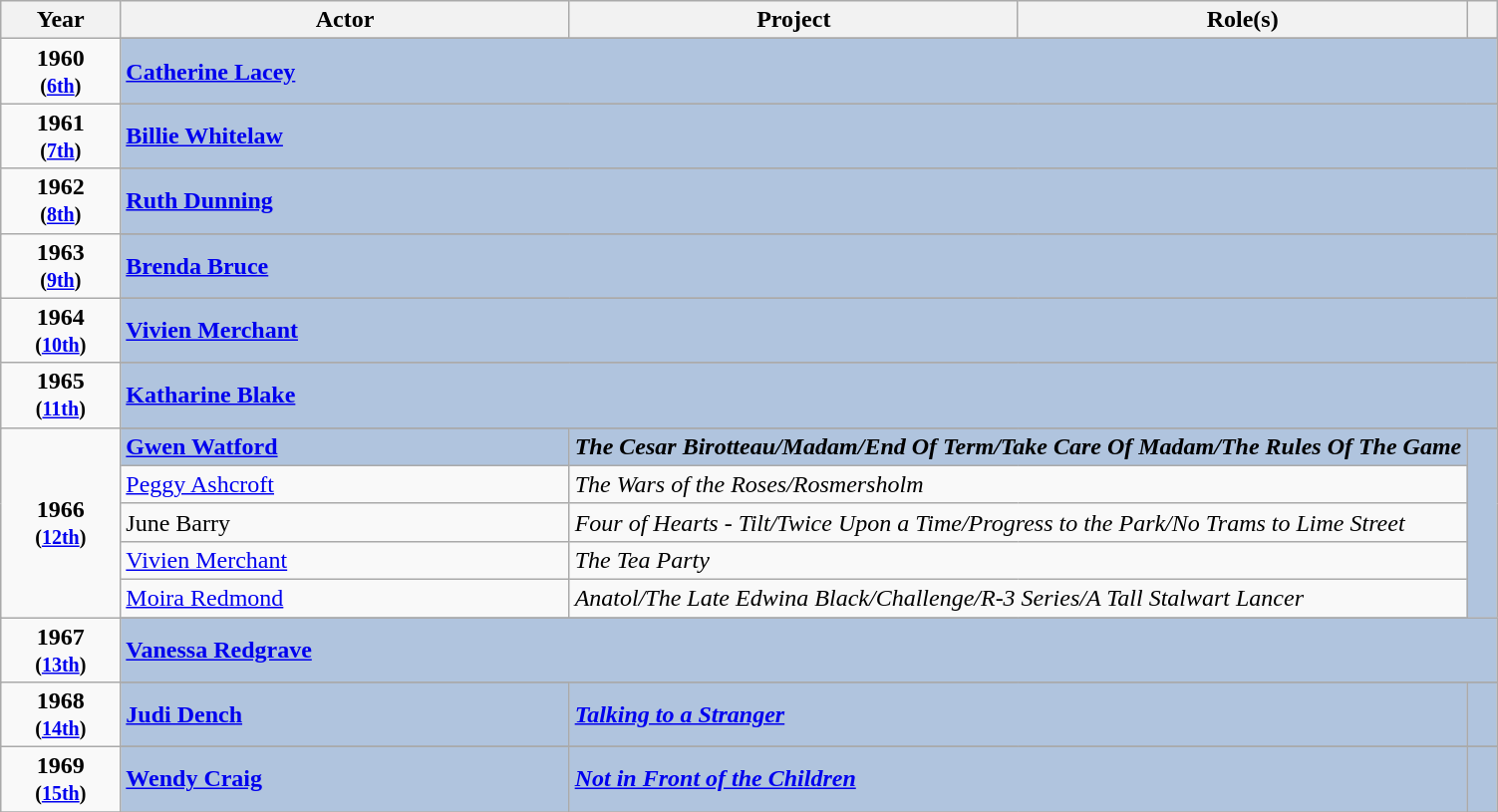<table class="wikitable sortable">
<tr>
<th scope="col" style="width:8%;">Year</th>
<th scope="col" style="width:30%;">Actor</th>
<th scope="col" style="width:30%;">Project</th>
<th scope="col" style="width:30%;">Role(s)</th>
<th scope="col" style="width:2%;" class="unsortable"></th>
</tr>
<tr>
<td rowspan=2 style="text-align:center"><strong>1960 <small> <br>(<a href='#'>6th</a>)<br> </small> </strong></td>
</tr>
<tr style="background:#B0C4DE;">
<td colspan="4"><strong><a href='#'>Catherine Lacey</a></strong></td>
</tr>
<tr>
<td rowspan=2 style="text-align:center"><strong>1961 <small> <br>(<a href='#'>7th</a>)<br> </small> </strong></td>
</tr>
<tr style="background:#B0C4DE;">
<td colspan="4"><strong><a href='#'>Billie Whitelaw</a></strong></td>
</tr>
<tr>
<td rowspan=2 style="text-align:center"><strong>1962 <small> <br>(<a href='#'>8th</a>)<br> </small> </strong></td>
</tr>
<tr style="background:#B0C4DE;">
<td colspan="4"><strong><a href='#'>Ruth Dunning</a></strong></td>
</tr>
<tr>
<td rowspan=2 style="text-align:center"><strong>1963 <small> <br>(<a href='#'>9th</a>)<br> </small></strong></td>
</tr>
<tr style="background:#B0C4DE;">
<td colspan="4"><strong><a href='#'>Brenda Bruce</a></strong></td>
</tr>
<tr>
<td rowspan=2 style="text-align:center"><strong>1964 <small> <br>(<a href='#'>10th</a>)<br> </small></strong></td>
</tr>
<tr style="background:#B0C4DE;">
<td colspan="4"><strong><a href='#'>Vivien Merchant</a></strong></td>
</tr>
<tr>
<td rowspan=2 style="text-align:center"><strong>1965 <small> <br>(<a href='#'>11th</a>)<br> </small> </strong></td>
</tr>
<tr style="background:#B0C4DE;">
<td colspan="4"><strong><a href='#'>Katharine Blake</a></strong></td>
</tr>
<tr>
<td rowspan=6 style="text-align:center"><strong>1966 <small> <br>(<a href='#'>12th</a>)<br> </small> </strong></td>
</tr>
<tr style="background:#B0C4DE;">
<td><strong><a href='#'>Gwen Watford</a></strong></td>
<td colspan=2><strong><em>The Cesar Birotteau/Madam/End Of Term/Take Care Of Madam/The Rules Of The Game</em></strong></td>
<td rowspan=6></td>
</tr>
<tr>
<td><a href='#'>Peggy Ashcroft</a></td>
<td colspan=2><em>The Wars of the Roses/Rosmersholm</em></td>
</tr>
<tr>
<td>June Barry</td>
<td colspan=2><em>Four of Hearts - Tilt/Twice Upon a Time/Progress to the Park/No Trams to Lime Street</em></td>
</tr>
<tr>
<td><a href='#'>Vivien Merchant</a></td>
<td colspan=2><em>The Tea Party</em></td>
</tr>
<tr>
<td><a href='#'>Moira Redmond</a></td>
<td colspan=2><em>Anatol/The Late Edwina Black/Challenge/R-3 Series/A Tall Stalwart Lancer</em></td>
</tr>
<tr>
<td rowspan=2 style="text-align:center"><strong>1967 <small> <br>(<a href='#'>13th</a>)<br> </small> </strong></td>
</tr>
<tr style="background:#B0C4DE;">
<td colspan="4"><strong><a href='#'>Vanessa Redgrave</a></strong></td>
</tr>
<tr>
<td rowspan=2 style="text-align:center"><strong>1968 <small> <br>(<a href='#'>14th</a>)<br> </small> </strong></td>
</tr>
<tr style="background:#B0C4DE;">
<td><strong><a href='#'>Judi Dench</a></strong></td>
<td colspan=2><strong><em><a href='#'>Talking to a Stranger</a></em></strong></td>
<td></td>
</tr>
<tr>
<td rowspan=2 style="text-align:center"><strong>1969 <small> <br>(<a href='#'>15th</a>)<br> </small> </strong></td>
</tr>
<tr style="background:#B0C4DE;">
<td><strong><a href='#'>Wendy Craig</a></strong></td>
<td colspan=2><strong><em><a href='#'>Not in Front of the Children</a></em></strong></td>
<td></td>
</tr>
<tr>
</tr>
</table>
